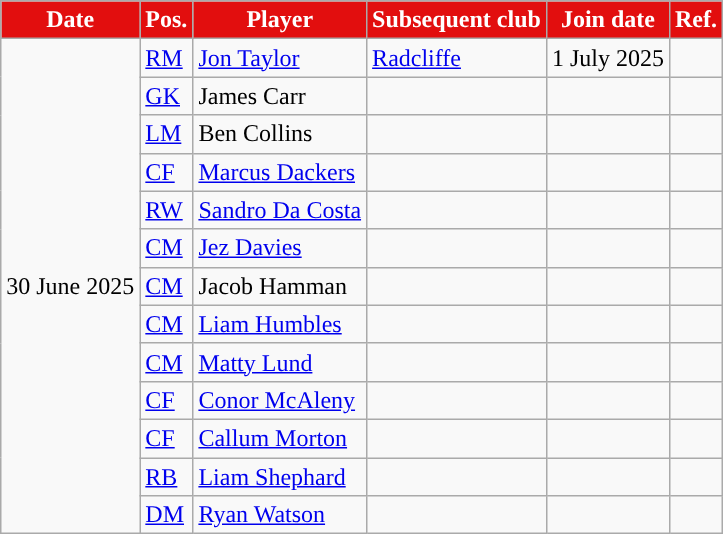<table class="wikitable plainrowheaders sortable">
<tr>
<th style="background:#e20e0e;color:white;">Date</th>
<th style="background:#e20e0e;color:white;">Pos.</th>
<th style="background:#e20e0e;color:white;">Player</th>
<th style="background:#e20e0e;color:white;">Subsequent club</th>
<th style="background:#e20e0e;color:white;">Join date</th>
<th style="background:#e20e0e;color:white;">Ref.</th>
</tr>
<tr>
<td rowspan="13">30 June 2025</td>
<td><a href='#'>RM</a></td>
<td> <a href='#'>Jon Taylor</a></td>
<td> <a href='#'>Radcliffe</a></td>
<td>1 July 2025</td>
<td></td>
</tr>
<tr>
<td><a href='#'>GK</a></td>
<td> James Carr</td>
<td></td>
<td></td>
<td></td>
</tr>
<tr>
<td><a href='#'>LM</a></td>
<td> Ben Collins</td>
<td></td>
<td></td>
<td></td>
</tr>
<tr>
<td><a href='#'>CF</a></td>
<td> <a href='#'>Marcus Dackers</a></td>
<td></td>
<td></td>
<td></td>
</tr>
<tr>
<td><a href='#'>RW</a></td>
<td> <a href='#'>Sandro Da Costa</a></td>
<td></td>
<td></td>
<td></td>
</tr>
<tr>
<td><a href='#'>CM</a></td>
<td> <a href='#'>Jez Davies</a></td>
<td></td>
<td></td>
<td></td>
</tr>
<tr>
<td><a href='#'>CM</a></td>
<td> Jacob Hamman</td>
<td></td>
<td></td>
<td></td>
</tr>
<tr>
<td><a href='#'>CM</a></td>
<td> <a href='#'>Liam Humbles</a></td>
<td></td>
<td></td>
<td></td>
</tr>
<tr>
<td><a href='#'>CM</a></td>
<td> <a href='#'>Matty Lund</a></td>
<td></td>
<td></td>
<td></td>
</tr>
<tr>
<td><a href='#'>CF</a></td>
<td> <a href='#'>Conor McAleny</a></td>
<td></td>
<td></td>
<td></td>
</tr>
<tr>
<td><a href='#'>CF</a></td>
<td> <a href='#'>Callum Morton</a></td>
<td></td>
<td></td>
<td></td>
</tr>
<tr>
<td><a href='#'>RB</a></td>
<td> <a href='#'>Liam Shephard</a></td>
<td></td>
<td></td>
<td></td>
</tr>
<tr>
<td><a href='#'>DM</a></td>
<td> <a href='#'>Ryan Watson</a></td>
<td></td>
<td></td>
<td></td>
</tr>
</table>
